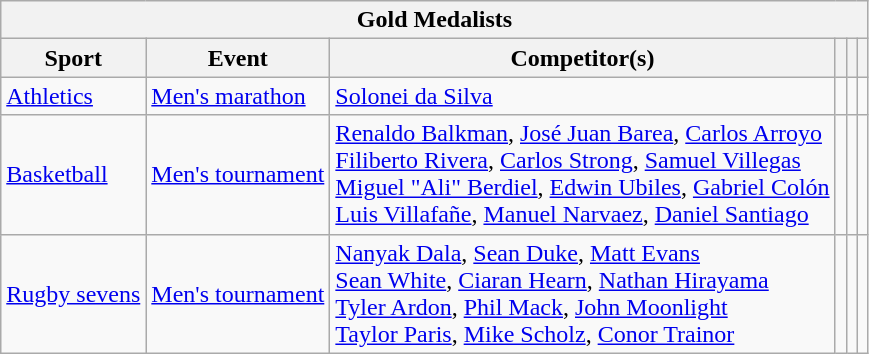<table class="wikitable">
<tr>
<th colspan="14">Gold Medalists</th>
</tr>
<tr>
<th>Sport</th>
<th>Event</th>
<th>Competitor(s)</th>
<th></th>
<th></th>
<th></th>
</tr>
<tr>
<td><a href='#'>Athletics</a></td>
<td><a href='#'>Men's marathon</a></td>
<td><a href='#'>Solonei da Silva</a></td>
<td></td>
<td></td>
<td></td>
</tr>
<tr>
<td><a href='#'>Basketball</a></td>
<td><a href='#'>Men's tournament</a></td>
<td><a href='#'>Renaldo Balkman</a>, <a href='#'>José Juan Barea</a>, <a href='#'>Carlos Arroyo</a><br><a href='#'>Filiberto Rivera</a>, <a href='#'>Carlos Strong</a>, <a href='#'>Samuel Villegas</a><br><a href='#'>Miguel "Ali" Berdiel</a>, <a href='#'>Edwin Ubiles</a>, <a href='#'>Gabriel Colón</a><br><a href='#'>Luis Villafañe</a>, <a href='#'>Manuel Narvaez</a>, <a href='#'>Daniel Santiago</a></td>
<td></td>
<td></td>
<td></td>
</tr>
<tr>
<td><a href='#'>Rugby sevens</a></td>
<td><a href='#'>Men's tournament</a></td>
<td><a href='#'>Nanyak Dala</a>, <a href='#'>Sean Duke</a>, <a href='#'>Matt Evans</a><br><a href='#'>Sean White</a>, <a href='#'>Ciaran Hearn</a>, <a href='#'>Nathan Hirayama</a><br><a href='#'>Tyler Ardon</a>, <a href='#'>Phil Mack</a>, <a href='#'>John Moonlight</a> <br><a href='#'>Taylor Paris</a>, <a href='#'>Mike Scholz</a>, <a href='#'>Conor Trainor</a></td>
<td></td>
<td></td>
<td></td>
</tr>
</table>
